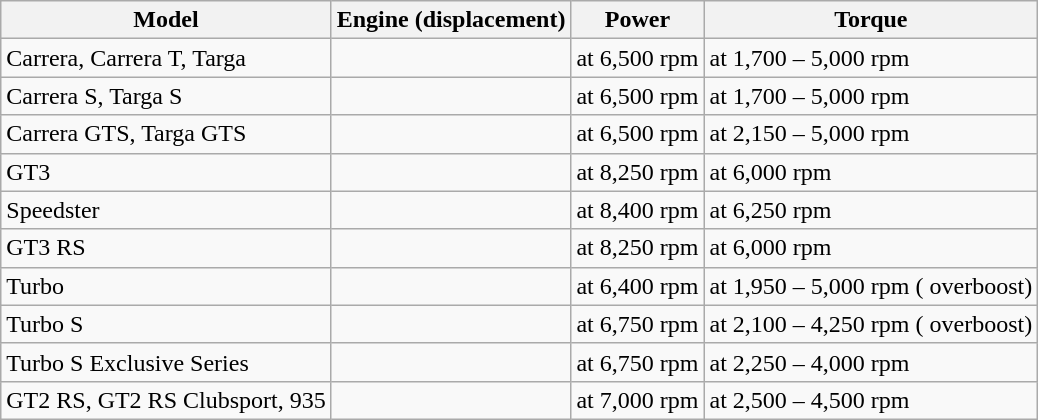<table class="wikitable sortable">
<tr>
<th>Model</th>
<th>Engine (displacement)</th>
<th>Power</th>
<th>Torque</th>
</tr>
<tr>
<td>Carrera, Carrera T, Targa</td>
<td></td>
<td> at 6,500 rpm</td>
<td> at 1,700 – 5,000 rpm</td>
</tr>
<tr>
<td>Carrera S, Targa S</td>
<td></td>
<td> at 6,500 rpm</td>
<td> at 1,700 – 5,000 rpm</td>
</tr>
<tr>
<td>Carrera GTS, Targa GTS</td>
<td></td>
<td> at 6,500 rpm</td>
<td> at 2,150 – 5,000 rpm</td>
</tr>
<tr>
<td>GT3</td>
<td></td>
<td> at 8,250 rpm</td>
<td> at 6,000 rpm</td>
</tr>
<tr>
<td>Speedster</td>
<td></td>
<td> at 8,400 rpm</td>
<td> at 6,250 rpm</td>
</tr>
<tr>
<td>GT3 RS</td>
<td></td>
<td> at 8,250 rpm</td>
<td> at 6,000 rpm</td>
</tr>
<tr>
<td>Turbo</td>
<td></td>
<td> at 6,400 rpm</td>
<td> at 1,950 – 5,000 rpm ( overboost)</td>
</tr>
<tr>
<td>Turbo S</td>
<td></td>
<td> at 6,750 rpm</td>
<td> at 2,100 – 4,250 rpm ( overboost)</td>
</tr>
<tr>
<td>Turbo S Exclusive Series</td>
<td></td>
<td> at 6,750 rpm</td>
<td> at 2,250 – 4,000 rpm</td>
</tr>
<tr>
<td>GT2 RS, GT2 RS Clubsport, 935</td>
<td></td>
<td> at 7,000 rpm</td>
<td> at 2,500 – 4,500 rpm</td>
</tr>
</table>
